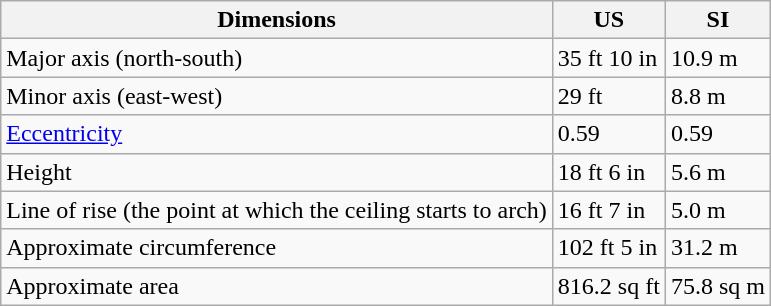<table class="wikitable">
<tr>
<th>Dimensions</th>
<th>US</th>
<th>SI</th>
</tr>
<tr>
<td>Major axis (north-south)</td>
<td>35 ft 10 in</td>
<td>10.9 m</td>
</tr>
<tr>
<td>Minor axis (east-west)</td>
<td>29 ft</td>
<td>8.8 m</td>
</tr>
<tr>
<td><a href='#'>Eccentricity</a></td>
<td>0.59</td>
<td>0.59</td>
</tr>
<tr>
<td>Height</td>
<td>18 ft 6 in</td>
<td>5.6 m</td>
</tr>
<tr>
<td>Line of rise (the point at which the ceiling starts to arch)</td>
<td>16 ft 7 in</td>
<td>5.0 m</td>
</tr>
<tr>
<td>Approximate circumference</td>
<td>102 ft 5 in</td>
<td>31.2 m</td>
</tr>
<tr>
<td>Approximate area</td>
<td>816.2 sq ft</td>
<td>75.8 sq m</td>
</tr>
</table>
